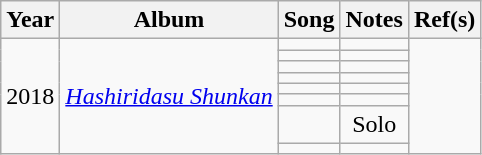<table class="wikitable plainrowheaders" style="text-align:center;">
<tr>
<th>Year</th>
<th>Album</th>
<th>Song</th>
<th>Notes</th>
<th>Ref(s)</th>
</tr>
<tr>
<td rowspan="8">2018</td>
<td rowspan="8"><em><a href='#'>Hashiridasu Shunkan</a></em></td>
<td></td>
<td></td>
<td rowspan="8"></td>
</tr>
<tr>
<td></td>
<td></td>
</tr>
<tr>
<td></td>
<td></td>
</tr>
<tr>
<td></td>
<td></td>
</tr>
<tr>
<td></td>
<td></td>
</tr>
<tr>
<td></td>
<td></td>
</tr>
<tr>
<td></td>
<td>Solo</td>
</tr>
<tr>
<td></td>
<td></td>
</tr>
</table>
